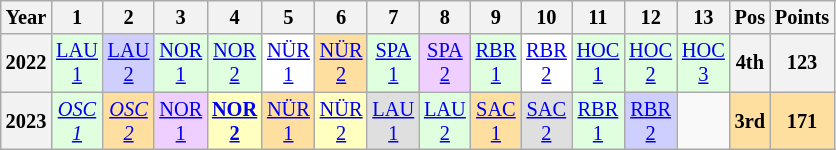<table class="wikitable" style="text-align:center; font-size:85%">
<tr>
<th>Year</th>
<th>1</th>
<th>2</th>
<th>3</th>
<th>4</th>
<th>5</th>
<th>6</th>
<th>7</th>
<th>8</th>
<th>9</th>
<th>10</th>
<th>11</th>
<th>12</th>
<th>13</th>
<th>Pos</th>
<th>Points</th>
</tr>
<tr>
<th>2022</th>
<td style="background:#DFFFDF;"><a href='#'>LAU<br>1</a><br></td>
<td style="background:#CFCFFF;"><a href='#'>LAU<br>2</a><br></td>
<td style="background:#DFFFDF;"><a href='#'>NOR<br>1</a><br></td>
<td style="background:#DFFFDF;"><a href='#'>NOR<br>2</a><br></td>
<td style="background:#FFFFFF;"><a href='#'>NÜR<br>1</a><br></td>
<td style="background:#FFDF9F;"><a href='#'>NÜR<br>2</a><br></td>
<td style="background:#DFFFDF;"><a href='#'>SPA<br>1</a><br></td>
<td style="background:#EFCFFF;"><a href='#'>SPA<br>2</a><br></td>
<td style="background:#DFFFDF;"><a href='#'>RBR<br>1</a><br></td>
<td style="background:#FFFFFF;"><a href='#'>RBR<br>2</a><br></td>
<td style="background:#DFFFDF;"><a href='#'>HOC<br>1</a><br></td>
<td style="background:#DFFFDF;"><a href='#'>HOC<br>2</a><br></td>
<td style="background:#DFFFDF;"><a href='#'>HOC<br>3</a><br></td>
<th>4th</th>
<th>123</th>
</tr>
<tr>
<th>2023</th>
<td style="background:#DFFFDF;"><em><a href='#'>OSC<br>1</a></em><br></td>
<td style="background:#FFDF9F;"><em><a href='#'>OSC<br>2</a></em><br></td>
<td style="background:#EFCFFF;"><a href='#'>NOR<br>1</a><br></td>
<td style="background:#FFFFBF;"><strong><a href='#'>NOR<br>2</a></strong><br></td>
<td style="background:#FFDF9F;"><a href='#'>NÜR<br>1</a><br></td>
<td style="background:#FFFFBF;"><a href='#'>NÜR<br>2</a><br></td>
<td style="background:#DFDFDF;"><a href='#'>LAU<br>1</a><br></td>
<td style="background:#DFFFDF;"><a href='#'>LAU<br>2</a><br></td>
<td style="background:#FFDF9F;"><a href='#'>SAC<br>1</a><br></td>
<td style="background:#DFDFDF;"><a href='#'>SAC<br>2</a><br></td>
<td style="background:#DFFFDF;"><a href='#'>RBR<br>1</a><br></td>
<td style="background:#CFCFFF;"><a href='#'>RBR<br>2</a><br></td>
<td></td>
<th style="background:#FFDF9F">3rd</th>
<th style="background:#FFDF9F">171</th>
</tr>
</table>
